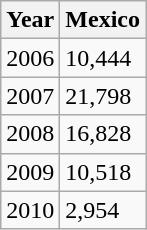<table class="wikitable">
<tr>
<th>Year</th>
<th>Mexico</th>
</tr>
<tr>
<td>2006</td>
<td>10,444</td>
</tr>
<tr>
<td>2007</td>
<td>21,798</td>
</tr>
<tr>
<td>2008</td>
<td>16,828</td>
</tr>
<tr>
<td>2009</td>
<td>10,518</td>
</tr>
<tr>
<td>2010</td>
<td>2,954</td>
</tr>
</table>
